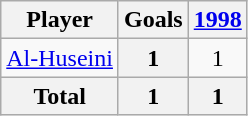<table class="wikitable sortable" style="text-align:center;">
<tr>
<th>Player</th>
<th>Goals</th>
<th><a href='#'>1998</a></th>
</tr>
<tr>
<td align="left"> <a href='#'>Al-Huseini</a></td>
<th>1</th>
<td>1</td>
</tr>
<tr class="sortbottom">
<th>Total</th>
<th>1</th>
<th>1</th>
</tr>
</table>
